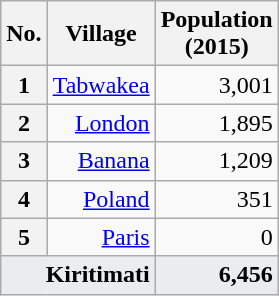<table class="wikitable sortable" style="margin: 0.5em 0 0.5em 1em; float:right; clear:right; text-align: right;">
<tr>
<th>No.</th>
<th>Village</th>
<th>Population<br>(2015)</th>
</tr>
<tr>
<th scope="col">1</th>
<td><a href='#'>Tabwakea</a></td>
<td>3,001</td>
</tr>
<tr>
<th scope="col">2</th>
<td><a href='#'>London</a></td>
<td>1,895</td>
</tr>
<tr>
<th scope="col">3</th>
<td><a href='#'>Banana</a> </td>
<td>1,209</td>
</tr>
<tr>
<th scope="col">4</th>
<td><a href='#'>Poland</a></td>
<td>351</td>
</tr>
<tr>
<th scope="col">5</th>
<td><a href='#'>Paris</a> </td>
<td>0</td>
</tr>
<tr class="sortbottom" style="background: #eaecf0;">
<td colspan="2"><strong>Kiritimati</strong></td>
<td><strong>6,456</strong></td>
</tr>
</table>
